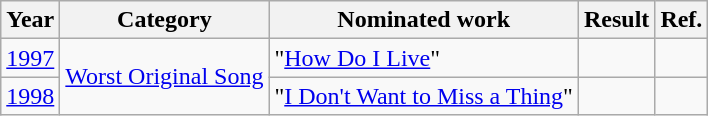<table class="wikitable">
<tr>
<th>Year</th>
<th>Category</th>
<th>Nominated work</th>
<th>Result</th>
<th>Ref.</th>
</tr>
<tr>
<td><a href='#'>1997</a></td>
<td rowspan="2"><a href='#'>Worst Original Song</a></td>
<td>"<a href='#'>How Do I Live</a>" </td>
<td></td>
<td align="center"></td>
</tr>
<tr>
<td><a href='#'>1998</a></td>
<td>"<a href='#'>I Don't Want to Miss a Thing</a>" </td>
<td></td>
<td align="center"></td>
</tr>
</table>
